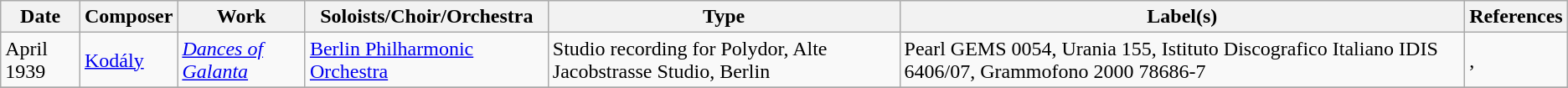<table class="wikitable">
<tr>
<th>Date</th>
<th>Composer</th>
<th>Work</th>
<th>Soloists/Choir/Orchestra</th>
<th>Type</th>
<th>Label(s)</th>
<th>References</th>
</tr>
<tr>
<td>April 1939</td>
<td><a href='#'>Kodály</a></td>
<td><em><a href='#'>Dances of Galanta</a></em></td>
<td><a href='#'>Berlin Philharmonic Orchestra</a></td>
<td>Studio recording for Polydor, Alte Jacobstrasse Studio, Berlin</td>
<td>Pearl GEMS 0054, Urania 155, Istituto Discografico Italiano IDIS 6406/07, Grammofono 2000 78686-7</td>
<td>, </td>
</tr>
<tr>
</tr>
</table>
